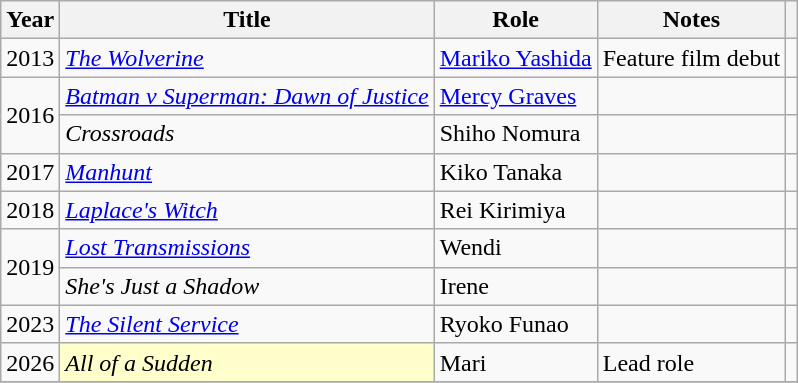<table class="wikitable plainrowheaders sortable">
<tr>
<th scope="col">Year</th>
<th scope="col">Title</th>
<th scope="col">Role</th>
<th scope="col"  class = "unsortable">Notes</th>
<th scope="col"  class = "unsortable"></th>
</tr>
<tr>
<td>2013</td>
<td><em><a href='#'>The Wolverine</a></em></td>
<td><a href='#'>Mariko Yashida</a></td>
<td>Feature film debut</td>
<td></td>
</tr>
<tr>
<td rowspan="2">2016</td>
<td><em><a href='#'>Batman v Superman: Dawn of Justice</a></em></td>
<td><a href='#'>Mercy Graves</a></td>
<td></td>
<td></td>
</tr>
<tr>
<td><em>Crossroads</em></td>
<td>Shiho Nomura</td>
<td></td>
<td></td>
</tr>
<tr>
<td>2017</td>
<td><em><a href='#'>Manhunt</a></em></td>
<td>Kiko Tanaka</td>
<td></td>
<td></td>
</tr>
<tr>
<td>2018</td>
<td><em><a href='#'>Laplace's Witch</a></em></td>
<td>Rei Kirimiya</td>
<td></td>
<td></td>
</tr>
<tr>
<td rowspan="2">2019</td>
<td><em><a href='#'>Lost Transmissions</a></em></td>
<td>Wendi</td>
<td></td>
<td></td>
</tr>
<tr>
<td><em>She's Just a Shadow</em></td>
<td>Irene</td>
<td></td>
<td></td>
</tr>
<tr>
<td>2023</td>
<td><em><a href='#'>The Silent Service</a></em></td>
<td>Ryoko Funao</td>
<td></td>
<td></td>
</tr>
<tr>
<td>2026</td>
<td style="background:#FFFFCC;"><em>All of a Sudden</em> </td>
<td>Mari</td>
<td>Lead role</td>
<td></td>
</tr>
<tr>
</tr>
</table>
